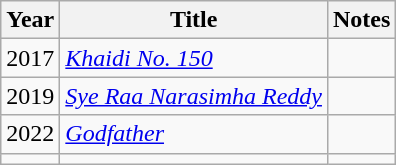<table class="wikitable sortable">
<tr>
<th scope="col">Year</th>
<th scope="col">Title</th>
<th scope="col">Notes</th>
</tr>
<tr>
<td>2017</td>
<td><em><a href='#'>Khaidi No. 150</a></em></td>
<td></td>
</tr>
<tr>
<td>2019</td>
<td><em><a href='#'>Sye Raa Narasimha Reddy</a></em></td>
<td></td>
</tr>
<tr>
<td>2022</td>
<td><em><a href='#'>Godfather</a></em></td>
<td></td>
</tr>
<tr>
<td></td>
<td></td>
<td></td>
</tr>
</table>
